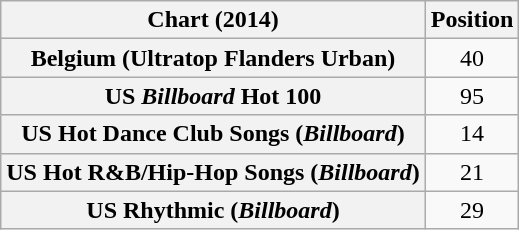<table class="wikitable sortable plainrowheaders" style="text-align:center">
<tr>
<th>Chart (2014)</th>
<th>Position</th>
</tr>
<tr>
<th scope="row">Belgium (Ultratop Flanders Urban)</th>
<td style="text-align:center;">40</td>
</tr>
<tr>
<th scope="row">US <em>Billboard</em> Hot 100</th>
<td style="text-align:center;">95</td>
</tr>
<tr>
<th scope="row">US Hot Dance Club Songs (<em>Billboard</em>)</th>
<td style="text-align:center;">14</td>
</tr>
<tr>
<th scope="row">US Hot R&B/Hip-Hop Songs (<em>Billboard</em>)</th>
<td style="text-align:center;">21</td>
</tr>
<tr>
<th scope="row">US Rhythmic (<em>Billboard</em>)</th>
<td style="text-align:center;">29</td>
</tr>
</table>
